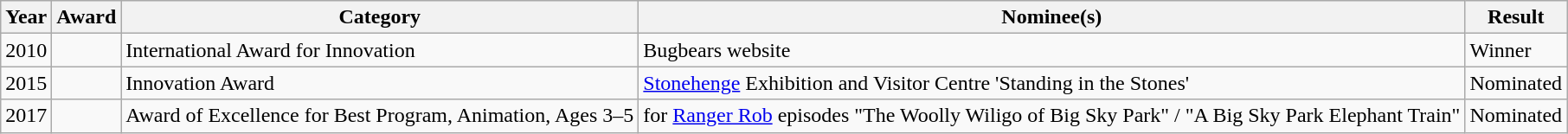<table class="wikitable sortable">
<tr>
<th>Year</th>
<th>Award</th>
<th>Category</th>
<th>Nominee(s)</th>
<th>Result</th>
</tr>
<tr>
<td>2010</td>
<td></td>
<td>International Award for Innovation</td>
<td>Bugbears website</td>
<td>Winner</td>
</tr>
<tr>
<td>2015</td>
<td></td>
<td>Innovation Award</td>
<td><a href='#'>Stonehenge</a> Exhibition and Visitor Centre 'Standing in the Stones'</td>
<td>Nominated</td>
</tr>
<tr>
<td rowspan="6">2017</td>
<td rowspan="6"></td>
<td>Award of Excellence for Best Program, Animation, Ages 3–5</td>
<td>for <a href='#'>Ranger Rob</a> episodes "The Woolly Wiligo of Big Sky Park" / "A Big Sky Park Elephant Train"</td>
<td>Nominated</td>
</tr>
</table>
